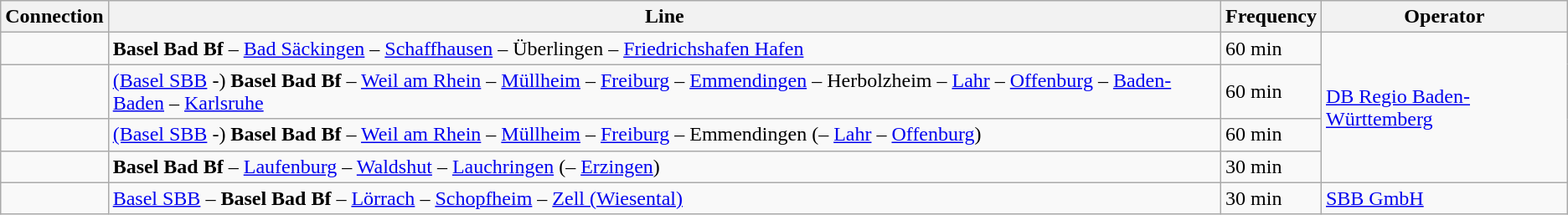<table class="wikitable">
<tr>
<th>Connection</th>
<th>Line</th>
<th>Frequency</th>
<th>Operator</th>
</tr>
<tr>
<td align="center"></td>
<td><strong>Basel Bad Bf</strong> – <a href='#'>Bad Säckingen</a> – <a href='#'>Schaffhausen</a> – Überlingen – <a href='#'>Friedrichshafen Hafen</a></td>
<td>60 min</td>
<td rowspan="4"><a href='#'>DB Regio Baden-Württemberg</a></td>
</tr>
<tr>
<td style="text-align:center;"></td>
<td><a href='#'>(Basel SBB</a> -) <strong>Basel Bad Bf</strong> – <a href='#'>Weil am Rhein</a> – <a href='#'>Müllheim</a> – <a href='#'>Freiburg</a> – <a href='#'>Emmendingen</a> – Herbolzheim – <a href='#'>Lahr</a> – <a href='#'>Offenburg</a> – <a href='#'>Baden-Baden</a> – <a href='#'>Karlsruhe</a></td>
<td>60 min</td>
</tr>
<tr>
<td align="center"></td>
<td><a href='#'>(Basel SBB</a> -) <strong>Basel Bad Bf</strong> – <a href='#'>Weil am Rhein</a> – <a href='#'>Müllheim</a> – <a href='#'>Freiburg</a> – Emmendingen (– <a href='#'>Lahr</a> – <a href='#'>Offenburg</a>)</td>
<td>60 min</td>
</tr>
<tr>
<td align="center"></td>
<td><strong>Basel Bad Bf</strong> – <a href='#'>Laufenburg</a> – <a href='#'>Waldshut</a> – <a href='#'>Lauchringen</a> (– <a href='#'>Erzingen</a>)</td>
<td>30 min</td>
</tr>
<tr>
<td align="center"></td>
<td><a href='#'>Basel SBB</a> – <strong>Basel Bad Bf</strong> – <a href='#'>Lörrach</a> – <a href='#'>Schopfheim</a> – <a href='#'>Zell (Wiesental)</a></td>
<td>30 min</td>
<td><a href='#'>SBB GmbH</a></td>
</tr>
</table>
